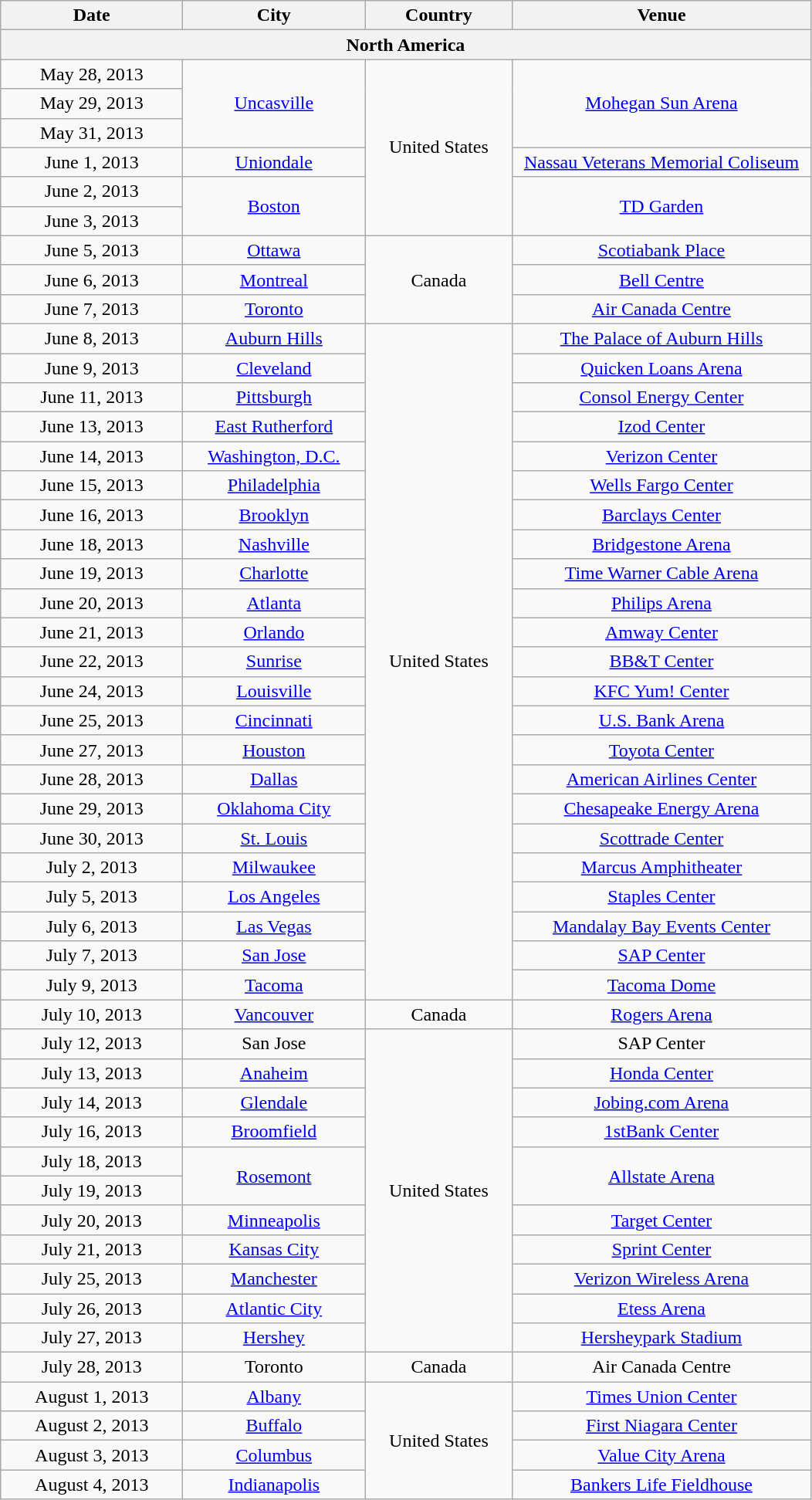<table class="wikitable" style="text-align:center;">
<tr>
<th width="150">Date</th>
<th width="150">City</th>
<th width="120">Country</th>
<th width="250">Venue</th>
</tr>
<tr>
<th colspan="4">North America</th>
</tr>
<tr>
<td>May 28, 2013</td>
<td rowspan="3"><a href='#'>Uncasville</a></td>
<td rowspan="6">United States</td>
<td rowspan="3"><a href='#'>Mohegan Sun Arena</a></td>
</tr>
<tr>
<td>May 29, 2013</td>
</tr>
<tr>
<td>May 31, 2013</td>
</tr>
<tr>
<td>June 1, 2013</td>
<td><a href='#'>Uniondale</a></td>
<td><a href='#'>Nassau Veterans Memorial Coliseum</a></td>
</tr>
<tr>
<td>June 2, 2013</td>
<td rowspan="2"><a href='#'>Boston</a></td>
<td rowspan="2"><a href='#'>TD Garden</a></td>
</tr>
<tr>
<td>June 3, 2013</td>
</tr>
<tr>
<td>June 5, 2013</td>
<td><a href='#'>Ottawa</a></td>
<td rowspan="3">Canada</td>
<td><a href='#'>Scotiabank Place</a></td>
</tr>
<tr>
<td>June 6, 2013</td>
<td><a href='#'>Montreal</a></td>
<td><a href='#'>Bell Centre</a></td>
</tr>
<tr>
<td>June 7, 2013</td>
<td><a href='#'>Toronto</a></td>
<td><a href='#'>Air Canada Centre</a></td>
</tr>
<tr>
<td>June 8, 2013</td>
<td><a href='#'>Auburn Hills</a></td>
<td rowspan="23">United States</td>
<td><a href='#'>The Palace of Auburn Hills</a></td>
</tr>
<tr>
<td>June 9, 2013</td>
<td><a href='#'>Cleveland</a></td>
<td><a href='#'>Quicken Loans Arena</a></td>
</tr>
<tr>
<td>June 11, 2013</td>
<td><a href='#'>Pittsburgh</a></td>
<td><a href='#'>Consol Energy Center</a></td>
</tr>
<tr>
<td>June 13, 2013</td>
<td><a href='#'>East Rutherford</a></td>
<td><a href='#'>Izod Center</a></td>
</tr>
<tr>
<td>June 14, 2013</td>
<td><a href='#'>Washington, D.C.</a></td>
<td><a href='#'>Verizon Center</a></td>
</tr>
<tr>
<td>June 15, 2013</td>
<td><a href='#'>Philadelphia</a></td>
<td><a href='#'>Wells Fargo Center</a></td>
</tr>
<tr>
<td>June 16, 2013</td>
<td><a href='#'>Brooklyn</a></td>
<td><a href='#'>Barclays Center</a></td>
</tr>
<tr>
<td>June 18, 2013</td>
<td><a href='#'>Nashville</a></td>
<td><a href='#'>Bridgestone Arena</a></td>
</tr>
<tr>
<td>June 19, 2013</td>
<td><a href='#'>Charlotte</a></td>
<td><a href='#'>Time Warner Cable Arena</a></td>
</tr>
<tr>
<td>June 20, 2013</td>
<td><a href='#'>Atlanta</a></td>
<td><a href='#'>Philips Arena</a></td>
</tr>
<tr>
<td>June 21, 2013</td>
<td><a href='#'>Orlando</a></td>
<td><a href='#'>Amway Center</a></td>
</tr>
<tr>
<td>June 22, 2013</td>
<td><a href='#'>Sunrise</a></td>
<td><a href='#'>BB&T Center</a></td>
</tr>
<tr>
<td>June 24, 2013</td>
<td><a href='#'>Louisville</a></td>
<td><a href='#'>KFC Yum! Center</a></td>
</tr>
<tr>
<td>June 25, 2013</td>
<td><a href='#'>Cincinnati</a></td>
<td><a href='#'>U.S. Bank Arena</a></td>
</tr>
<tr>
<td>June 27, 2013</td>
<td><a href='#'>Houston</a></td>
<td><a href='#'>Toyota Center</a></td>
</tr>
<tr>
<td>June 28, 2013</td>
<td><a href='#'>Dallas</a></td>
<td><a href='#'>American Airlines Center</a></td>
</tr>
<tr>
<td>June 29, 2013</td>
<td><a href='#'>Oklahoma City</a></td>
<td><a href='#'>Chesapeake Energy Arena</a></td>
</tr>
<tr>
<td>June 30, 2013</td>
<td><a href='#'>St. Louis</a></td>
<td><a href='#'>Scottrade Center</a></td>
</tr>
<tr>
<td>July 2, 2013</td>
<td><a href='#'>Milwaukee</a></td>
<td><a href='#'>Marcus Amphitheater</a></td>
</tr>
<tr>
<td>July 5, 2013</td>
<td><a href='#'>Los Angeles</a></td>
<td><a href='#'>Staples Center</a></td>
</tr>
<tr>
<td>July 6, 2013</td>
<td><a href='#'>Las Vegas</a></td>
<td><a href='#'>Mandalay Bay Events Center</a></td>
</tr>
<tr>
<td>July 7, 2013</td>
<td><a href='#'>San Jose</a></td>
<td><a href='#'>SAP Center</a></td>
</tr>
<tr>
<td>July 9, 2013</td>
<td><a href='#'>Tacoma</a></td>
<td><a href='#'>Tacoma Dome</a></td>
</tr>
<tr>
<td>July 10, 2013</td>
<td><a href='#'>Vancouver</a></td>
<td>Canada</td>
<td><a href='#'>Rogers Arena</a></td>
</tr>
<tr>
<td>July 12, 2013</td>
<td>San Jose</td>
<td rowspan="11">United States</td>
<td>SAP Center</td>
</tr>
<tr>
<td>July 13, 2013</td>
<td><a href='#'>Anaheim</a></td>
<td><a href='#'>Honda Center</a></td>
</tr>
<tr>
<td>July 14, 2013</td>
<td><a href='#'>Glendale</a></td>
<td><a href='#'>Jobing.com Arena</a></td>
</tr>
<tr>
<td>July 16, 2013</td>
<td><a href='#'>Broomfield</a></td>
<td><a href='#'>1stBank Center</a></td>
</tr>
<tr>
<td>July 18, 2013</td>
<td rowspan="2"><a href='#'>Rosemont</a></td>
<td rowspan="2"><a href='#'>Allstate Arena</a></td>
</tr>
<tr>
<td>July 19, 2013</td>
</tr>
<tr>
<td>July 20, 2013</td>
<td><a href='#'>Minneapolis</a></td>
<td><a href='#'>Target Center</a></td>
</tr>
<tr>
<td>July 21, 2013</td>
<td><a href='#'>Kansas City</a></td>
<td><a href='#'>Sprint Center</a></td>
</tr>
<tr>
<td>July 25, 2013</td>
<td><a href='#'>Manchester</a></td>
<td><a href='#'>Verizon Wireless Arena</a></td>
</tr>
<tr>
<td>July 26, 2013</td>
<td><a href='#'>Atlantic City</a></td>
<td><a href='#'>Etess Arena</a></td>
</tr>
<tr>
<td>July 27, 2013</td>
<td><a href='#'>Hershey</a></td>
<td><a href='#'>Hersheypark Stadium</a></td>
</tr>
<tr>
<td>July 28, 2013</td>
<td>Toronto</td>
<td>Canada</td>
<td>Air Canada Centre</td>
</tr>
<tr>
<td>August 1, 2013</td>
<td><a href='#'>Albany</a></td>
<td rowspan="4">United States</td>
<td><a href='#'>Times Union Center</a></td>
</tr>
<tr>
<td>August 2, 2013</td>
<td><a href='#'>Buffalo</a></td>
<td><a href='#'>First Niagara Center</a></td>
</tr>
<tr>
<td>August 3, 2013</td>
<td><a href='#'>Columbus</a></td>
<td><a href='#'>Value City Arena</a></td>
</tr>
<tr>
<td>August 4, 2013</td>
<td><a href='#'>Indianapolis</a></td>
<td><a href='#'>Bankers Life Fieldhouse</a></td>
</tr>
</table>
